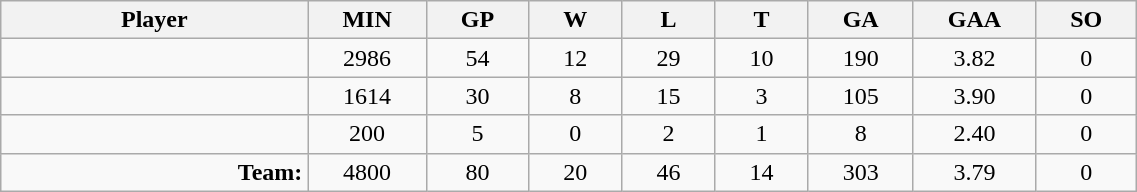<table class="wikitable sortable" width="60%">
<tr>
<th bgcolor="#DDDDFF" width="10%">Player</th>
<th width="3%" bgcolor="#DDDDFF" title="Minutes played">MIN</th>
<th width="3%" bgcolor="#DDDDFF" title="Games played in">GP</th>
<th width="3%" bgcolor="#DDDDFF" title="Games played in">W</th>
<th width="3%" bgcolor="#DDDDFF"title="Games played in">L</th>
<th width="3%" bgcolor="#DDDDFF" title="Ties">T</th>
<th width="3%" bgcolor="#DDDDFF" title="Goals against">GA</th>
<th width="3%" bgcolor="#DDDDFF" title="Goals against average">GAA</th>
<th width="3%" bgcolor="#DDDDFF"title="Shut-outs">SO</th>
</tr>
<tr align="center">
<td align="right"></td>
<td>2986</td>
<td>54</td>
<td>12</td>
<td>29</td>
<td>10</td>
<td>190</td>
<td>3.82</td>
<td>0</td>
</tr>
<tr align="center">
<td align="right"></td>
<td>1614</td>
<td>30</td>
<td>8</td>
<td>15</td>
<td>3</td>
<td>105</td>
<td>3.90</td>
<td>0</td>
</tr>
<tr align="center">
<td align="right"></td>
<td>200</td>
<td>5</td>
<td>0</td>
<td>2</td>
<td>1</td>
<td>8</td>
<td>2.40</td>
<td>0</td>
</tr>
<tr align="center">
<td align="right"><strong>Team:</strong></td>
<td>4800</td>
<td>80</td>
<td>20</td>
<td>46</td>
<td>14</td>
<td>303</td>
<td>3.79</td>
<td>0</td>
</tr>
</table>
